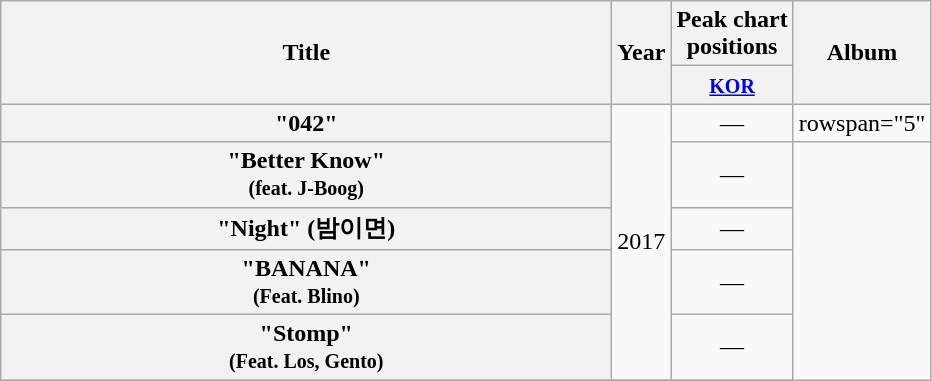<table class="wikitable plainrowheaders" style="text-align:center;">
<tr>
<th scope="col" rowspan="2" style="width:25em;">Title</th>
<th scope="col" rowspan="2">Year</th>
<th scope="col" colspan="1">Peak chart <br> positions</th>
<th scope="col" rowspan="2">Album</th>
</tr>
<tr>
<th><small><a href='#'>KOR</a></small><br></th>
</tr>
<tr>
<th scope="row">"042"</th>
<td rowspan="5">2017</td>
<td>—</td>
<td>rowspan="5" </td>
</tr>
<tr>
<th scope="row">"Better Know" <br><small>(feat. J-Boog)</small></th>
<td>—</td>
</tr>
<tr>
<th scope="row">"Night" (밤이면)</th>
<td>—</td>
</tr>
<tr>
<th scope="row">"BANANA" <br><small>(Feat. Blino)</small></th>
<td>—</td>
</tr>
<tr>
<th scope="row">"Stomp" <br><small>(Feat. Los, Gento)</small></th>
<td>—</td>
</tr>
<tr>
</tr>
</table>
